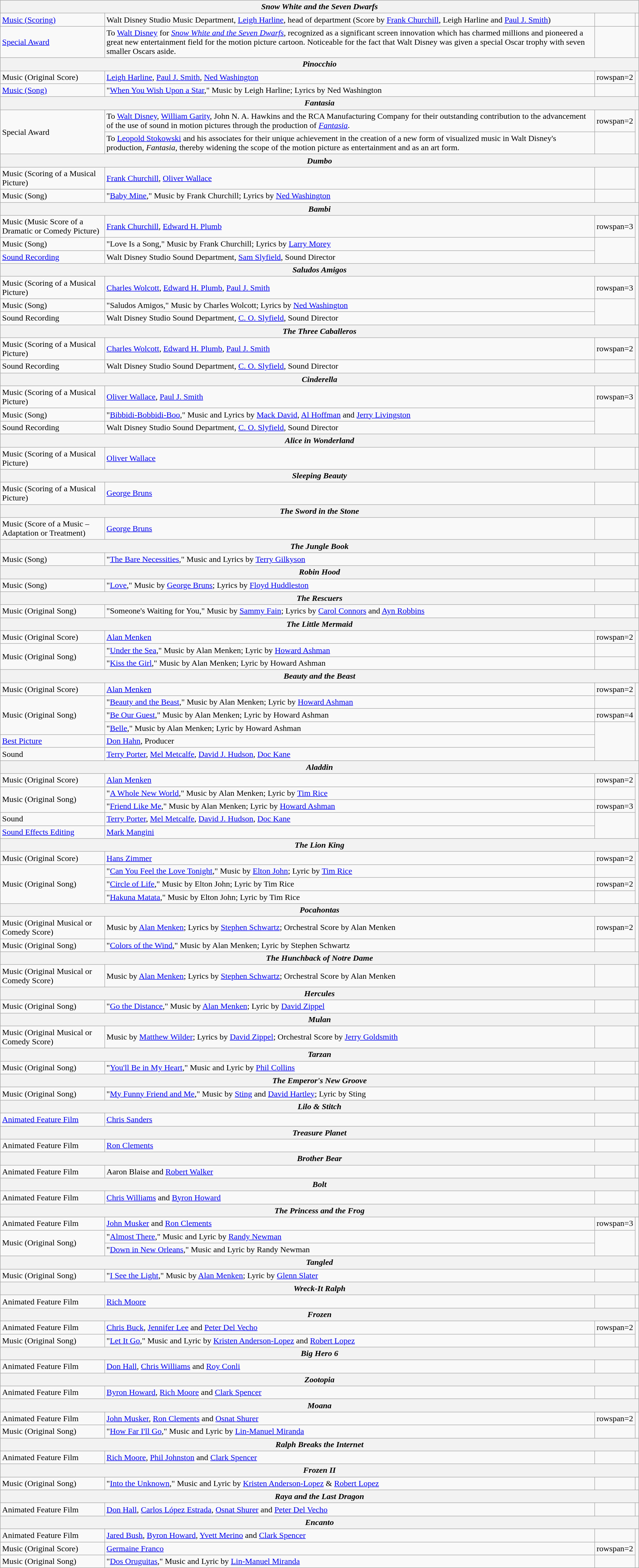<table class="wikitable">
<tr>
<th colspan="4"><em>Snow White and the Seven Dwarfs</em></th>
</tr>
<tr>
<td><a href='#'>Music (Scoring)</a></td>
<td>Walt Disney Studio Music Department, <a href='#'>Leigh Harline</a>, head of department (Score by <a href='#'>Frank Churchill</a>, Leigh Harline and <a href='#'>Paul J. Smith</a>)</td>
<td></td>
<td></td>
</tr>
<tr>
<td><a href='#'>Special Award</a></td>
<td>To <a href='#'>Walt Disney</a> for <em><a href='#'>Snow White and the Seven Dwarfs</a></em>, recognized as a significant screen innovation which has charmed millions and pioneered a great new entertainment field for the motion picture cartoon. Noticeable for the fact that Walt Disney was given a special Oscar trophy with seven smaller Oscars aside.</td>
<td></td>
<td></td>
</tr>
<tr>
<th colspan="4"><em>Pinocchio</em></th>
</tr>
<tr>
<td>Music (Original Score)</td>
<td><a href='#'>Leigh Harline</a>, <a href='#'>Paul J. Smith</a>, <a href='#'>Ned Washington</a></td>
<td>rowspan=2 </td>
<td rowspan="2"></td>
</tr>
<tr>
<td><a href='#'>Music (Song)</a></td>
<td>"<a href='#'>When You Wish Upon a Star</a>," Music by Leigh Harline; Lyrics by Ned Washington</td>
</tr>
<tr>
<th colspan="4"><em>Fantasia</em></th>
</tr>
<tr>
<td rowspan=2>Special Award</td>
<td>To <a href='#'>Walt Disney</a>, <a href='#'>William Garity</a>, John N. A. Hawkins and the RCA Manufacturing Company for their outstanding contribution to the advancement of the use of sound in motion pictures through the production of <em><a href='#'>Fantasia</a></em>.</td>
<td>rowspan=2 </td>
<td rowspan="2"></td>
</tr>
<tr>
<td>To <a href='#'>Leopold Stokowski</a> and his associates for their unique achievement in the creation of a new form of visualized music in Walt Disney's production, <em>Fantasia</em>, thereby widening the scope of the motion picture as entertainment and as an art form.</td>
</tr>
<tr>
<th colspan="4"><em>Dumbo</em></th>
</tr>
<tr>
<td>Music (Scoring of a Musical Picture)</td>
<td><a href='#'>Frank Churchill</a>, <a href='#'>Oliver Wallace</a></td>
<td></td>
<td rowspan="2"></td>
</tr>
<tr>
<td>Music (Song)</td>
<td>"<a href='#'>Baby Mine</a>," Music by Frank Churchill; Lyrics by <a href='#'>Ned Washington</a></td>
<td></td>
</tr>
<tr>
<th colspan="4"><em>Bambi</em></th>
</tr>
<tr>
<td>Music (Music Score of a Dramatic or Comedy Picture)</td>
<td><a href='#'>Frank Churchill</a>, <a href='#'>Edward H. Plumb</a></td>
<td>rowspan=3 </td>
<td rowspan="3"></td>
</tr>
<tr>
<td>Music (Song)</td>
<td>"Love Is a Song," Music by Frank Churchill; Lyrics by <a href='#'>Larry Morey</a></td>
</tr>
<tr>
<td><a href='#'>Sound Recording</a></td>
<td>Walt Disney Studio Sound Department, <a href='#'>Sam Slyfield</a>, Sound Director</td>
</tr>
<tr>
<th colspan="4"><em>Saludos Amigos</em></th>
</tr>
<tr>
<td>Music (Scoring of a Musical Picture)</td>
<td><a href='#'>Charles Wolcott</a>, <a href='#'>Edward H. Plumb</a>, <a href='#'>Paul J. Smith</a></td>
<td>rowspan=3 </td>
<td rowspan="3"></td>
</tr>
<tr>
<td>Music (Song)</td>
<td>"Saludos Amigos," Music by Charles Wolcott; Lyrics by <a href='#'>Ned Washington</a></td>
</tr>
<tr>
<td>Sound Recording</td>
<td>Walt Disney Studio Sound Department, <a href='#'>C. O. Slyfield</a>, Sound Director</td>
</tr>
<tr>
<th colspan="4"><em>The Three Caballeros</em></th>
</tr>
<tr>
<td>Music (Scoring of a Musical Picture)</td>
<td><a href='#'>Charles Wolcott</a>, <a href='#'>Edward H. Plumb</a>, <a href='#'>Paul J. Smith</a></td>
<td>rowspan=2 </td>
<td rowspan="2"></td>
</tr>
<tr>
<td>Sound Recording</td>
<td>Walt Disney Studio Sound Department, <a href='#'>C. O. Slyfield</a>, Sound Director</td>
</tr>
<tr>
<th colspan="4"><em>Cinderella</em></th>
</tr>
<tr>
<td>Music (Scoring of a Musical Picture)</td>
<td><a href='#'>Oliver Wallace</a>, <a href='#'>Paul J. Smith</a></td>
<td>rowspan=3 </td>
<td rowspan="3"></td>
</tr>
<tr>
<td>Music (Song)</td>
<td>"<a href='#'>Bibbidi-Bobbidi-Boo</a>," Music and Lyrics by <a href='#'>Mack David</a>, <a href='#'>Al Hoffman</a> and <a href='#'>Jerry Livingston</a></td>
</tr>
<tr>
<td>Sound Recording</td>
<td>Walt Disney Studio Sound Department, <a href='#'>C. O. Slyfield</a>, Sound Director</td>
</tr>
<tr>
<th colspan="4"><em>Alice in Wonderland</em></th>
</tr>
<tr>
<td>Music (Scoring of a Musical Picture)</td>
<td><a href='#'>Oliver Wallace</a></td>
<td></td>
<td></td>
</tr>
<tr>
<th colspan="4"><em>Sleeping Beauty</em></th>
</tr>
<tr>
<td>Music (Scoring of a Musical Picture)</td>
<td><a href='#'>George Bruns</a></td>
<td></td>
<td></td>
</tr>
<tr>
<th colspan="4"><em>The Sword in the Stone</em></th>
</tr>
<tr>
<td>Music (Score of a Music – Adaptation or Treatment)</td>
<td><a href='#'>George Bruns</a></td>
<td></td>
<td></td>
</tr>
<tr>
<th colspan="4"><em>The Jungle Book</em></th>
</tr>
<tr>
<td>Music (Song)</td>
<td>"<a href='#'>The Bare Necessities</a>," Music and Lyrics by <a href='#'>Terry Gilkyson</a></td>
<td></td>
<td></td>
</tr>
<tr>
<th colspan="4"><em>Robin Hood</em></th>
</tr>
<tr>
<td>Music (Song)</td>
<td>"<a href='#'>Love</a>," Music by <a href='#'>George Bruns</a>; Lyrics by <a href='#'>Floyd Huddleston</a></td>
<td></td>
<td></td>
</tr>
<tr>
<th colspan="4"><em>The Rescuers</em></th>
</tr>
<tr>
<td>Music (Original Song)</td>
<td>"Someone's Waiting for You," Music by <a href='#'>Sammy Fain</a>; Lyrics by <a href='#'>Carol Connors</a> and <a href='#'>Ayn Robbins</a></td>
<td></td>
<td></td>
</tr>
<tr>
<th colspan="4"><em>The Little Mermaid</em></th>
</tr>
<tr>
<td>Music (Original Score)</td>
<td><a href='#'>Alan Menken</a></td>
<td>rowspan=2 </td>
<td rowspan="3"></td>
</tr>
<tr>
<td rowspan=2>Music (Original Song)</td>
<td>"<a href='#'>Under the Sea</a>," Music by Alan Menken; Lyric by <a href='#'>Howard Ashman</a></td>
</tr>
<tr>
<td>"<a href='#'>Kiss the Girl</a>," Music by Alan Menken; Lyric by Howard Ashman</td>
<td></td>
</tr>
<tr>
<th colspan="4"><em>Beauty and the Beast</em></th>
</tr>
<tr>
<td>Music (Original Score)</td>
<td><a href='#'>Alan Menken</a></td>
<td>rowspan=2 </td>
<td rowspan="6"></td>
</tr>
<tr>
<td rowspan=3>Music (Original Song)</td>
<td>"<a href='#'>Beauty and the Beast</a>," Music by Alan Menken; Lyric by <a href='#'>Howard Ashman</a></td>
</tr>
<tr>
<td>"<a href='#'>Be Our Guest</a>," Music by Alan Menken; Lyric by Howard Ashman</td>
<td>rowspan=4 </td>
</tr>
<tr>
<td>"<a href='#'>Belle</a>," Music by Alan Menken; Lyric by Howard Ashman</td>
</tr>
<tr>
<td><a href='#'>Best Picture</a></td>
<td><a href='#'>Don Hahn</a>, Producer</td>
</tr>
<tr>
<td>Sound</td>
<td><a href='#'>Terry Porter</a>, <a href='#'>Mel Metcalfe</a>, <a href='#'>David J. Hudson</a>, <a href='#'>Doc Kane</a></td>
</tr>
<tr>
<th colspan="4"><em>Aladdin</em></th>
</tr>
<tr>
<td>Music (Original Score)</td>
<td><a href='#'>Alan Menken</a></td>
<td>rowspan=2 </td>
<td rowspan="5"></td>
</tr>
<tr>
<td rowspan=2>Music (Original Song)</td>
<td>"<a href='#'>A Whole New World</a>," Music by Alan Menken; Lyric by <a href='#'>Tim Rice</a></td>
</tr>
<tr>
<td>"<a href='#'>Friend Like Me</a>," Music by Alan Menken; Lyric by <a href='#'>Howard Ashman</a></td>
<td>rowspan=3 </td>
</tr>
<tr>
<td>Sound</td>
<td><a href='#'>Terry Porter</a>, <a href='#'>Mel Metcalfe</a>, <a href='#'>David J. Hudson</a>, <a href='#'>Doc Kane</a></td>
</tr>
<tr>
<td><a href='#'>Sound Effects Editing</a></td>
<td><a href='#'>Mark Mangini</a></td>
</tr>
<tr>
<th colspan="4"><em>The Lion King</em></th>
</tr>
<tr>
<td>Music (Original Score)</td>
<td><a href='#'>Hans Zimmer</a></td>
<td>rowspan=2 </td>
<td rowspan="4"></td>
</tr>
<tr>
<td rowspan=3>Music (Original Song)</td>
<td>"<a href='#'>Can You Feel the Love Tonight</a>," Music by <a href='#'>Elton John</a>; Lyric by <a href='#'>Tim Rice</a></td>
</tr>
<tr>
<td>"<a href='#'>Circle of Life</a>," Music by Elton John; Lyric by Tim Rice</td>
<td>rowspan=2 </td>
</tr>
<tr>
<td>"<a href='#'>Hakuna Matata</a>," Music by Elton John; Lyric by Tim Rice</td>
</tr>
<tr>
<th colspan="4"><em>Pocahontas</em></th>
</tr>
<tr>
<td>Music (Original Musical or Comedy Score)</td>
<td>Music by <a href='#'>Alan Menken</a>; Lyrics by <a href='#'>Stephen Schwartz</a>; Orchestral Score by Alan Menken</td>
<td>rowspan=2 </td>
<td rowspan="2"></td>
</tr>
<tr>
<td>Music (Original Song)</td>
<td>"<a href='#'>Colors of the Wind</a>," Music by Alan Menken; Lyric by Stephen Schwartz</td>
</tr>
<tr>
<th colspan="4"><em>The Hunchback of Notre Dame</em></th>
</tr>
<tr>
<td>Music (Original Musical or Comedy Score)</td>
<td>Music by <a href='#'>Alan Menken</a>; Lyrics by <a href='#'>Stephen Schwartz</a>; Orchestral Score by Alan Menken</td>
<td></td>
<td></td>
</tr>
<tr>
<th colspan="4"><em>Hercules</em></th>
</tr>
<tr>
<td>Music (Original Song)</td>
<td>"<a href='#'>Go the Distance</a>," Music by <a href='#'>Alan Menken</a>; Lyric by <a href='#'>David Zippel</a></td>
<td></td>
<td></td>
</tr>
<tr>
<th colspan="4"><em>Mulan</em></th>
</tr>
<tr>
<td>Music (Original Musical or Comedy Score)</td>
<td>Music by <a href='#'>Matthew Wilder</a>; Lyrics by <a href='#'>David Zippel</a>; Orchestral Score by <a href='#'>Jerry Goldsmith</a></td>
<td></td>
<td></td>
</tr>
<tr>
<th colspan="4"><em>Tarzan</em></th>
</tr>
<tr>
<td>Music (Original Song)</td>
<td>"<a href='#'>You'll Be in My Heart</a>," Music and Lyric by <a href='#'>Phil Collins</a></td>
<td></td>
<td></td>
</tr>
<tr>
<th colspan="4"><em>The Emperor's New Groove</em></th>
</tr>
<tr>
<td>Music (Original Song)</td>
<td>"<a href='#'>My Funny Friend and Me</a>," Music by <a href='#'>Sting</a> and <a href='#'>David Hartley</a>; Lyric by Sting</td>
<td></td>
<td></td>
</tr>
<tr>
<th colspan="4"><em>Lilo & Stitch</em></th>
</tr>
<tr>
<td><a href='#'>Animated Feature Film</a></td>
<td><a href='#'>Chris Sanders</a></td>
<td></td>
<td></td>
</tr>
<tr>
<th colspan="4"><em>Treasure Planet</em></th>
</tr>
<tr>
<td>Animated Feature Film</td>
<td><a href='#'>Ron Clements</a></td>
<td></td>
<td></td>
</tr>
<tr>
<th colspan="4"><em>Brother Bear</em></th>
</tr>
<tr>
<td>Animated Feature Film</td>
<td>Aaron Blaise and <a href='#'>Robert Walker</a></td>
<td></td>
<td></td>
</tr>
<tr>
<th colspan="4"><em>Bolt</em></th>
</tr>
<tr>
<td>Animated Feature Film</td>
<td><a href='#'>Chris Williams</a> and <a href='#'>Byron Howard</a></td>
<td></td>
<td></td>
</tr>
<tr>
<th colspan="4"><em>The Princess and the Frog</em></th>
</tr>
<tr>
<td>Animated Feature Film</td>
<td><a href='#'>John Musker</a> and <a href='#'>Ron Clements</a></td>
<td>rowspan=3 </td>
<td rowspan="3"></td>
</tr>
<tr>
<td rowspan=2>Music (Original Song)</td>
<td>"<a href='#'>Almost There</a>," Music and Lyric by <a href='#'>Randy Newman</a></td>
</tr>
<tr>
<td>"<a href='#'>Down in New Orleans</a>," Music and Lyric by Randy Newman</td>
</tr>
<tr>
<th colspan="4"><em>Tangled</em></th>
</tr>
<tr>
<td>Music (Original Song)</td>
<td>"<a href='#'>I See the Light</a>," Music by <a href='#'>Alan Menken</a>; Lyric by <a href='#'>Glenn Slater</a></td>
<td></td>
<td></td>
</tr>
<tr>
<th colspan="4"><em>Wreck-It Ralph</em></th>
</tr>
<tr>
<td>Animated Feature Film</td>
<td><a href='#'>Rich Moore</a></td>
<td></td>
<td></td>
</tr>
<tr>
<th colspan="4"><em>Frozen</em></th>
</tr>
<tr>
<td>Animated Feature Film</td>
<td><a href='#'>Chris Buck</a>, <a href='#'>Jennifer Lee</a> and <a href='#'>Peter Del Vecho</a></td>
<td>rowspan=2 </td>
<td rowspan="2"></td>
</tr>
<tr>
<td>Music (Original Song)</td>
<td>"<a href='#'>Let It Go</a>," Music and Lyric by <a href='#'>Kristen Anderson-Lopez</a> and <a href='#'>Robert Lopez</a></td>
</tr>
<tr>
<th colspan="4"><em>Big Hero 6</em></th>
</tr>
<tr>
<td>Animated Feature Film</td>
<td><a href='#'>Don Hall</a>, <a href='#'>Chris Williams</a> and <a href='#'>Roy Conli</a></td>
<td></td>
<td></td>
</tr>
<tr>
<th colspan="4"><em>Zootopia</em></th>
</tr>
<tr>
<td>Animated Feature Film</td>
<td><a href='#'>Byron Howard</a>, <a href='#'>Rich Moore</a> and <a href='#'>Clark Spencer</a></td>
<td></td>
<td></td>
</tr>
<tr>
<th colspan="4"><em>Moana</em></th>
</tr>
<tr>
<td>Animated Feature Film</td>
<td><a href='#'>John Musker</a>, <a href='#'>Ron Clements</a> and <a href='#'>Osnat Shurer</a></td>
<td>rowspan=2 </td>
<td rowspan="2"></td>
</tr>
<tr>
<td>Music (Original Song)</td>
<td>"<a href='#'>How Far I'll Go</a>," Music and Lyric by <a href='#'>Lin-Manuel Miranda</a></td>
</tr>
<tr>
<th colspan="4"><em>Ralph Breaks the Internet</em></th>
</tr>
<tr>
<td>Animated Feature Film</td>
<td><a href='#'>Rich Moore</a>, <a href='#'>Phil Johnston</a> and <a href='#'>Clark Spencer</a></td>
<td></td>
<td></td>
</tr>
<tr>
<th colspan="4"><em>Frozen II</em></th>
</tr>
<tr>
<td>Music (Original Song)</td>
<td>"<a href='#'>Into the Unknown</a>," Music and Lyric by <a href='#'>Kristen Anderson-Lopez</a> & <a href='#'>Robert Lopez</a></td>
<td></td>
<td></td>
</tr>
<tr>
<th colspan="4"><em>Raya and the Last Dragon</em></th>
</tr>
<tr>
<td>Animated Feature Film</td>
<td><a href='#'>Don Hall</a>, <a href='#'>Carlos López Estrada</a>, <a href='#'>Osnat Shurer</a> and <a href='#'>Peter Del Vecho</a></td>
<td></td>
<td></td>
</tr>
<tr>
<th colspan="4"><em>Encanto</em></th>
</tr>
<tr>
<td>Animated Feature Film</td>
<td><a href='#'>Jared Bush</a>, <a href='#'>Byron Howard</a>, <a href='#'>Yvett Merino</a> and <a href='#'>Clark Spencer</a></td>
<td></td>
<td rowspan="3"></td>
</tr>
<tr>
<td>Music (Original Score)</td>
<td><a href='#'>Germaine Franco</a></td>
<td>rowspan=2 </td>
</tr>
<tr>
<td>Music (Original Song)</td>
<td>"<a href='#'>Dos Oruguitas</a>," Music and Lyric by <a href='#'>Lin-Manuel Miranda</a></td>
</tr>
</table>
